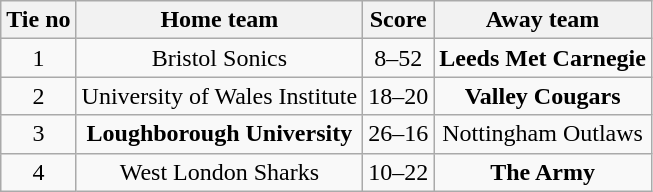<table class="wikitable" border="1" style="text-align: center">
<tr>
<th>Tie no</th>
<th>Home team</th>
<th>Score</th>
<th>Away team</th>
</tr>
<tr>
<td>1</td>
<td>Bristol Sonics</td>
<td align="center">8–52</td>
<td><strong>Leeds Met Carnegie</strong></td>
</tr>
<tr>
<td>2</td>
<td>University of Wales Institute</td>
<td align="center">18–20</td>
<td><strong>Valley Cougars</strong></td>
</tr>
<tr>
<td>3</td>
<td><strong>Loughborough University</strong></td>
<td align="center">26–16</td>
<td>Nottingham Outlaws</td>
</tr>
<tr>
<td>4</td>
<td>West London Sharks</td>
<td align="center">10–22</td>
<td><strong>The Army</strong></td>
</tr>
</table>
